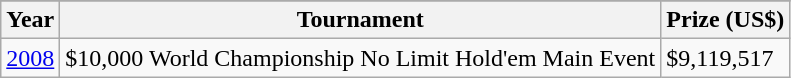<table class="wikitable" border="1">
<tr>
</tr>
<tr>
<th>Year</th>
<th>Tournament</th>
<th>Prize (US$)</th>
</tr>
<tr>
<td><a href='#'>2008</a></td>
<td>$10,000 World Championship No Limit Hold'em Main Event</td>
<td>$9,119,517</td>
</tr>
</table>
